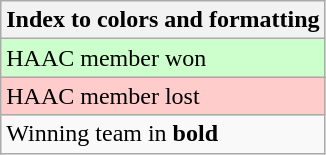<table class="wikitable">
<tr>
<th>Index to colors and formatting</th>
</tr>
<tr bgcolor=#ccffcc>
<td>HAAC member won</td>
</tr>
<tr bgcolor=#ffcccc>
<td>HAAC member lost</td>
</tr>
<tr>
<td>Winning team in <strong>bold</strong></td>
</tr>
</table>
